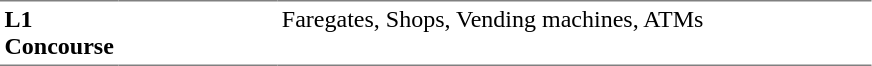<table table border=0 cellspacing=0 cellpadding=3>
<tr>
<td style="border-bottom:solid 1px gray; border-top:solid 1px gray;" valign=top width=50><strong>L1<br>Concourse</strong></td>
<td style="border-bottom:solid 1px gray; border-top:solid 1px gray;" valign=top width=100></td>
<td style="border-bottom:solid 1px gray; border-top:solid 1px gray;" valign=top width=390>Faregates, Shops, Vending machines, ATMs</td>
</tr>
</table>
